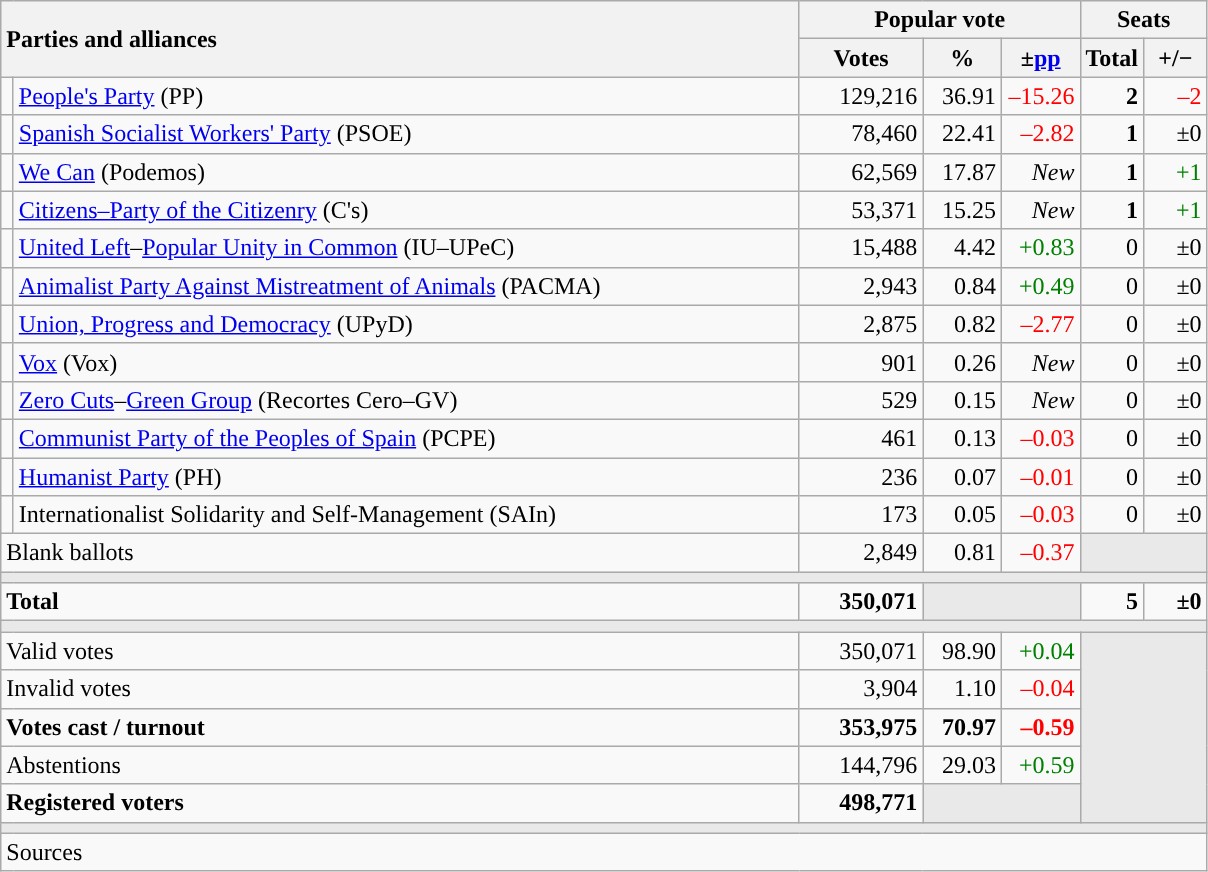<table class="wikitable" style="text-align:right;">
<tr>
<th style="text-align:left;" rowspan="2" colspan="2" width="525">Parties and alliances</th>
<th colspan="3">Popular vote</th>
<th colspan="2">Seats</th>
</tr>
<tr>
<th width="75">Votes</th>
<th width="45">%</th>
<th width="45">±<a href='#'>pp</a></th>
<th width="35">Total</th>
<th width="35">+/−</th>
</tr>
<tr>
<td width="1" style="color:inherit;background:"></td>
<td align="left"><a href='#'>People's Party</a> (PP)</td>
<td>129,216</td>
<td>36.91</td>
<td style="color:red;">–15.26</td>
<td><strong>2</strong></td>
<td style="color:red;">–2</td>
</tr>
<tr>
<td style="color:inherit;background:"></td>
<td align="left"><a href='#'>Spanish Socialist Workers' Party</a> (PSOE)</td>
<td>78,460</td>
<td>22.41</td>
<td style="color:red;">–2.82</td>
<td><strong>1</strong></td>
<td>±0</td>
</tr>
<tr>
<td style="color:inherit;background:"></td>
<td align="left"><a href='#'>We Can</a> (Podemos)</td>
<td>62,569</td>
<td>17.87</td>
<td><em>New</em></td>
<td><strong>1</strong></td>
<td style="color:green;">+1</td>
</tr>
<tr>
<td style="color:inherit;background:"></td>
<td align="left"><a href='#'>Citizens–Party of the Citizenry</a> (C's)</td>
<td>53,371</td>
<td>15.25</td>
<td><em>New</em></td>
<td><strong>1</strong></td>
<td style="color:green;">+1</td>
</tr>
<tr>
<td style="color:inherit;background:"></td>
<td align="left"><a href='#'>United Left</a>–<a href='#'>Popular Unity in Common</a> (IU–UPeC)</td>
<td>15,488</td>
<td>4.42</td>
<td style="color:green;">+0.83</td>
<td>0</td>
<td>±0</td>
</tr>
<tr>
<td style="color:inherit;background:"></td>
<td align="left"><a href='#'>Animalist Party Against Mistreatment of Animals</a> (PACMA)</td>
<td>2,943</td>
<td>0.84</td>
<td style="color:green;">+0.49</td>
<td>0</td>
<td>±0</td>
</tr>
<tr>
<td style="color:inherit;background:"></td>
<td align="left"><a href='#'>Union, Progress and Democracy</a> (UPyD)</td>
<td>2,875</td>
<td>0.82</td>
<td style="color:red;">–2.77</td>
<td>0</td>
<td>±0</td>
</tr>
<tr>
<td style="color:inherit;background:"></td>
<td align="left"><a href='#'>Vox</a> (Vox)</td>
<td>901</td>
<td>0.26</td>
<td><em>New</em></td>
<td>0</td>
<td>±0</td>
</tr>
<tr>
<td style="color:inherit;background:"></td>
<td align="left"><a href='#'>Zero Cuts</a>–<a href='#'>Green Group</a> (Recortes Cero–GV)</td>
<td>529</td>
<td>0.15</td>
<td><em>New</em></td>
<td>0</td>
<td>±0</td>
</tr>
<tr>
<td style="color:inherit;background:"></td>
<td align="left"><a href='#'>Communist Party of the Peoples of Spain</a> (PCPE)</td>
<td>461</td>
<td>0.13</td>
<td style="color:red;">–0.03</td>
<td>0</td>
<td>±0</td>
</tr>
<tr>
<td style="color:inherit;background:"></td>
<td align="left"><a href='#'>Humanist Party</a> (PH)</td>
<td>236</td>
<td>0.07</td>
<td style="color:red;">–0.01</td>
<td>0</td>
<td>±0</td>
</tr>
<tr>
<td style="color:inherit;background:"></td>
<td align="left">Internationalist Solidarity and Self-Management (SAIn)</td>
<td>173</td>
<td>0.05</td>
<td style="color:red;">–0.03</td>
<td>0</td>
<td>±0</td>
</tr>
<tr>
<td align="left" colspan="2">Blank ballots</td>
<td>2,849</td>
<td>0.81</td>
<td style="color:red;">–0.37</td>
<td bgcolor="#E9E9E9" colspan="2"></td>
</tr>
<tr>
<td colspan="7" bgcolor="#E9E9E9"></td>
</tr>
<tr style="font-weight:bold;">
<td align="left" colspan="2">Total</td>
<td>350,071</td>
<td bgcolor="#E9E9E9" colspan="2"></td>
<td>5</td>
<td>±0</td>
</tr>
<tr>
<td colspan="7" bgcolor="#E9E9E9"></td>
</tr>
<tr>
<td align="left" colspan="2">Valid votes</td>
<td>350,071</td>
<td>98.90</td>
<td style="color:green;">+0.04</td>
<td bgcolor="#E9E9E9" colspan="2" rowspan="5"></td>
</tr>
<tr>
<td align="left" colspan="2">Invalid votes</td>
<td>3,904</td>
<td>1.10</td>
<td style="color:red;">–0.04</td>
</tr>
<tr style="font-weight:bold;">
<td align="left" colspan="2">Votes cast / turnout</td>
<td>353,975</td>
<td>70.97</td>
<td style="color:red;">–0.59</td>
</tr>
<tr>
<td align="left" colspan="2">Abstentions</td>
<td>144,796</td>
<td>29.03</td>
<td style="color:green;">+0.59</td>
</tr>
<tr style="font-weight:bold;">
<td align="left" colspan="2">Registered voters</td>
<td>498,771</td>
<td bgcolor="#E9E9E9" colspan="2"></td>
</tr>
<tr>
<td colspan="7" bgcolor="#E9E9E9"></td>
</tr>
<tr>
<td align="left" colspan="7">Sources</td>
</tr>
</table>
